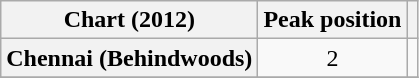<table class="wikitable sortable plainrowheaders" style="text-align:center">
<tr>
<th>Chart (2012)</th>
<th>Peak position</th>
<th scope="col" class="unsortable" ></th>
</tr>
<tr>
<th rowspan="1" scope="row">Chennai (Behindwoods)</th>
<td>2</td>
<td></td>
</tr>
<tr>
</tr>
</table>
